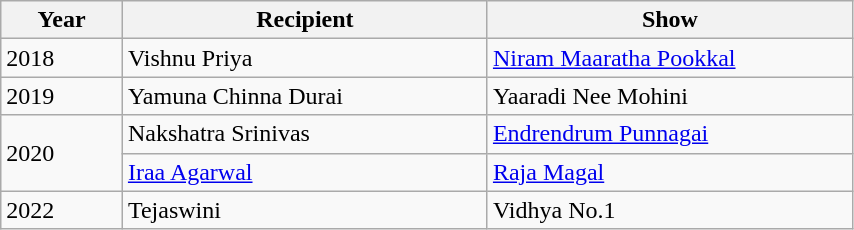<table class="wikitable" width="45%">
<tr>
<th style="width:10%;">Year</th>
<th style="width:30%;">Recipient</th>
<th style="width:30%;">Show</th>
</tr>
<tr>
<td>2018</td>
<td>Vishnu Priya</td>
<td><a href='#'>Niram Maaratha Pookkal</a></td>
</tr>
<tr>
<td>2019</td>
<td>Yamuna Chinna Durai</td>
<td>Yaaradi Nee Mohini</td>
</tr>
<tr>
<td rowspan="2">2020</td>
<td>Nakshatra Srinivas</td>
<td><a href='#'>Endrendrum Punnagai</a></td>
</tr>
<tr>
<td><a href='#'>Iraa Agarwal</a></td>
<td><a href='#'>Raja Magal</a></td>
</tr>
<tr>
<td>2022</td>
<td>Tejaswini</td>
<td>Vidhya No.1</td>
</tr>
</table>
